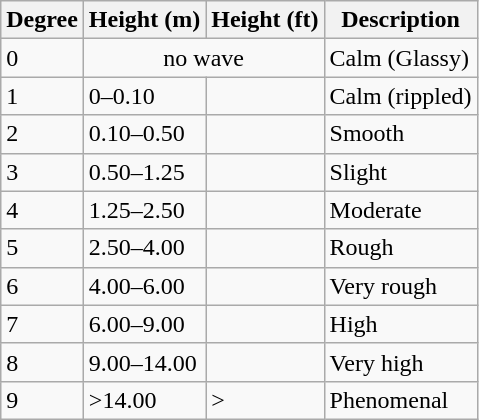<table class="wikitable">
<tr>
<th>Degree</th>
<th>Height (m)</th>
<th>Height (ft)</th>
<th>Description</th>
</tr>
<tr>
<td>0</td>
<td colspan="2" style="text-align: center;">no wave</td>
<td>Calm (Glassy)</td>
</tr>
<tr>
<td>1</td>
<td>0–0.10</td>
<td></td>
<td>Calm (rippled)</td>
</tr>
<tr>
<td>2</td>
<td>0.10–0.50</td>
<td></td>
<td>Smooth</td>
</tr>
<tr>
<td>3</td>
<td>0.50–1.25</td>
<td></td>
<td>Slight</td>
</tr>
<tr>
<td>4</td>
<td>1.25–2.50</td>
<td></td>
<td>Moderate</td>
</tr>
<tr>
<td>5</td>
<td>2.50–4.00</td>
<td></td>
<td>Rough</td>
</tr>
<tr>
<td>6</td>
<td>4.00–6.00</td>
<td></td>
<td>Very rough</td>
</tr>
<tr>
<td>7</td>
<td>6.00–9.00</td>
<td></td>
<td>High</td>
</tr>
<tr>
<td>8</td>
<td>9.00–14.00</td>
<td></td>
<td>Very high</td>
</tr>
<tr>
<td>9</td>
<td>>14.00</td>
<td>></td>
<td>Phenomenal</td>
</tr>
</table>
